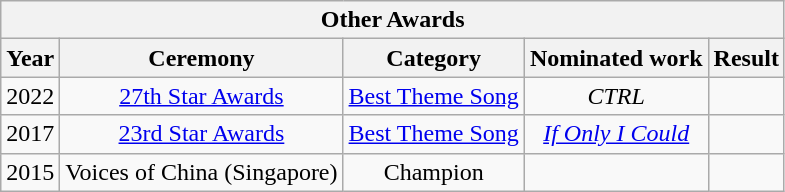<table class="wikitable sortable" style="text-align: center;">
<tr>
<th colspan="5";" align="center">Other Awards</th>
</tr>
<tr>
<th>Year</th>
<th>Ceremony</th>
<th>Category</th>
<th>Nominated work</th>
<th>Result</th>
</tr>
<tr>
<td>2022</td>
<td><a href='#'>27th Star Awards</a></td>
<td><a href='#'>Best Theme Song</a></td>
<td><em>CTRL</em></td>
<td></td>
</tr>
<tr>
<td>2017</td>
<td><a href='#'>23rd Star Awards</a></td>
<td><a href='#'>Best Theme Song</a></td>
<td><em><a href='#'>If Only I Could</a></em></td>
<td></td>
</tr>
<tr>
<td>2015</td>
<td>Voices of China (Singapore)</td>
<td>Champion</td>
<td></td>
<td></td>
</tr>
</table>
